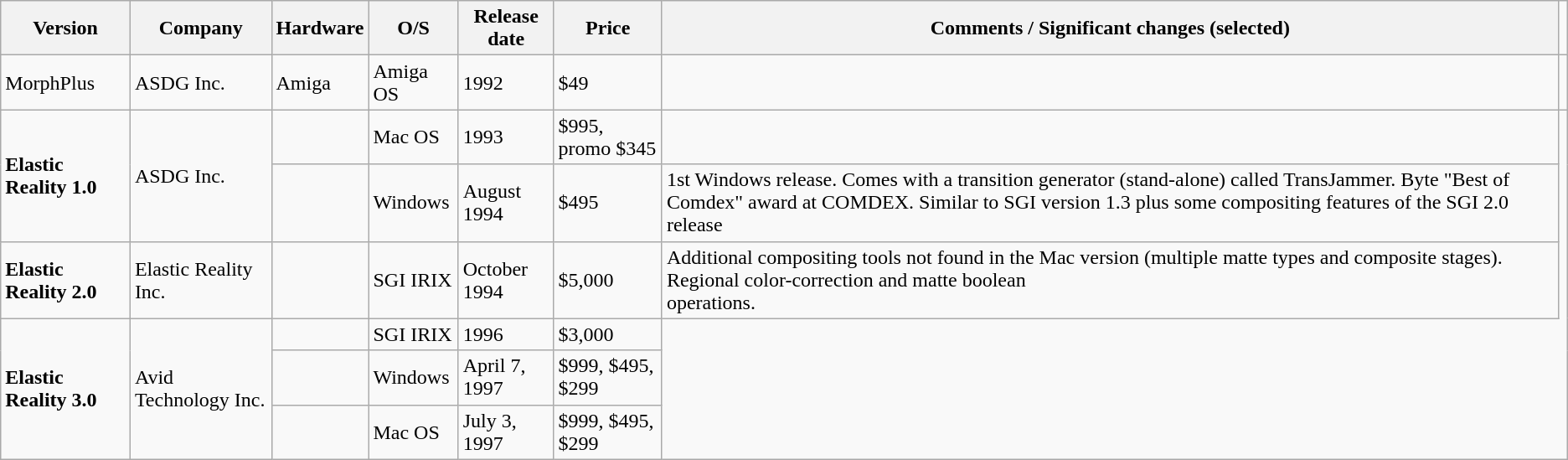<table class="wikitable">
<tr>
<th>Version</th>
<th>Company</th>
<th>Hardware</th>
<th>O/S</th>
<th>Release date</th>
<th>Price</th>
<th>Comments / Significant changes (selected)</th>
</tr>
<tr>
<td>MorphPlus</td>
<td>ASDG Inc.</td>
<td>Amiga</td>
<td>Amiga OS</td>
<td>1992</td>
<td>$49</td>
<td></td>
<td></td>
</tr>
<tr>
<td rowspan="2"><strong>Elastic Reality 1.0</strong></td>
<td rowspan="2">ASDG Inc.</td>
<td></td>
<td>Mac OS</td>
<td>1993</td>
<td>$995, promo $345</td>
<td></td>
</tr>
<tr>
<td></td>
<td>Windows</td>
<td>August 1994</td>
<td>$495</td>
<td>1st Windows release. Comes with a transition generator (stand-alone) called TransJammer. Byte "Best of Comdex" award at COMDEX. Similar to SGI version 1.3 plus some compositing features of the SGI 2.0 release</td>
</tr>
<tr>
<td><strong>Elastic Reality 2.0</strong></td>
<td>Elastic Reality Inc.</td>
<td></td>
<td>SGI IRIX</td>
<td>October 1994</td>
<td>$5,000</td>
<td>Additional compositing tools not found in the Mac version (multiple matte types and composite stages). Regional color-correction and matte boolean<br>operations.</td>
</tr>
<tr>
<td rowspan="3"><strong>Elastic Reality 3.0</strong></td>
<td rowspan="3">Avid Technology Inc.</td>
<td></td>
<td>SGI IRIX</td>
<td>1996</td>
<td>$3,000</td>
</tr>
<tr>
<td></td>
<td>Windows</td>
<td>April 7, 1997</td>
<td>$999, $495, $299</td>
</tr>
<tr>
<td></td>
<td>Mac OS</td>
<td>July 3, 1997</td>
<td>$999, $495, $299</td>
</tr>
</table>
